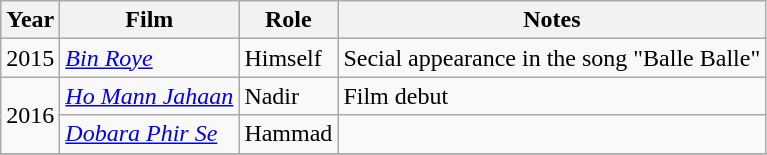<table class="wikitable">
<tr>
<th>Year</th>
<th>Film</th>
<th>Role</th>
<th>Notes</th>
</tr>
<tr>
<td>2015</td>
<td><em><a href='#'>Bin Roye</a></em></td>
<td>Himself</td>
<td>Secial appearance in the song "Balle Balle"</td>
</tr>
<tr>
<td rowspan="2">2016</td>
<td><em><a href='#'>Ho Mann Jahaan</a></em></td>
<td>Nadir</td>
<td>Film debut</td>
</tr>
<tr>
<td><em><a href='#'>Dobara Phir Se</a></em></td>
<td>Hammad</td>
<td></td>
</tr>
<tr>
</tr>
</table>
